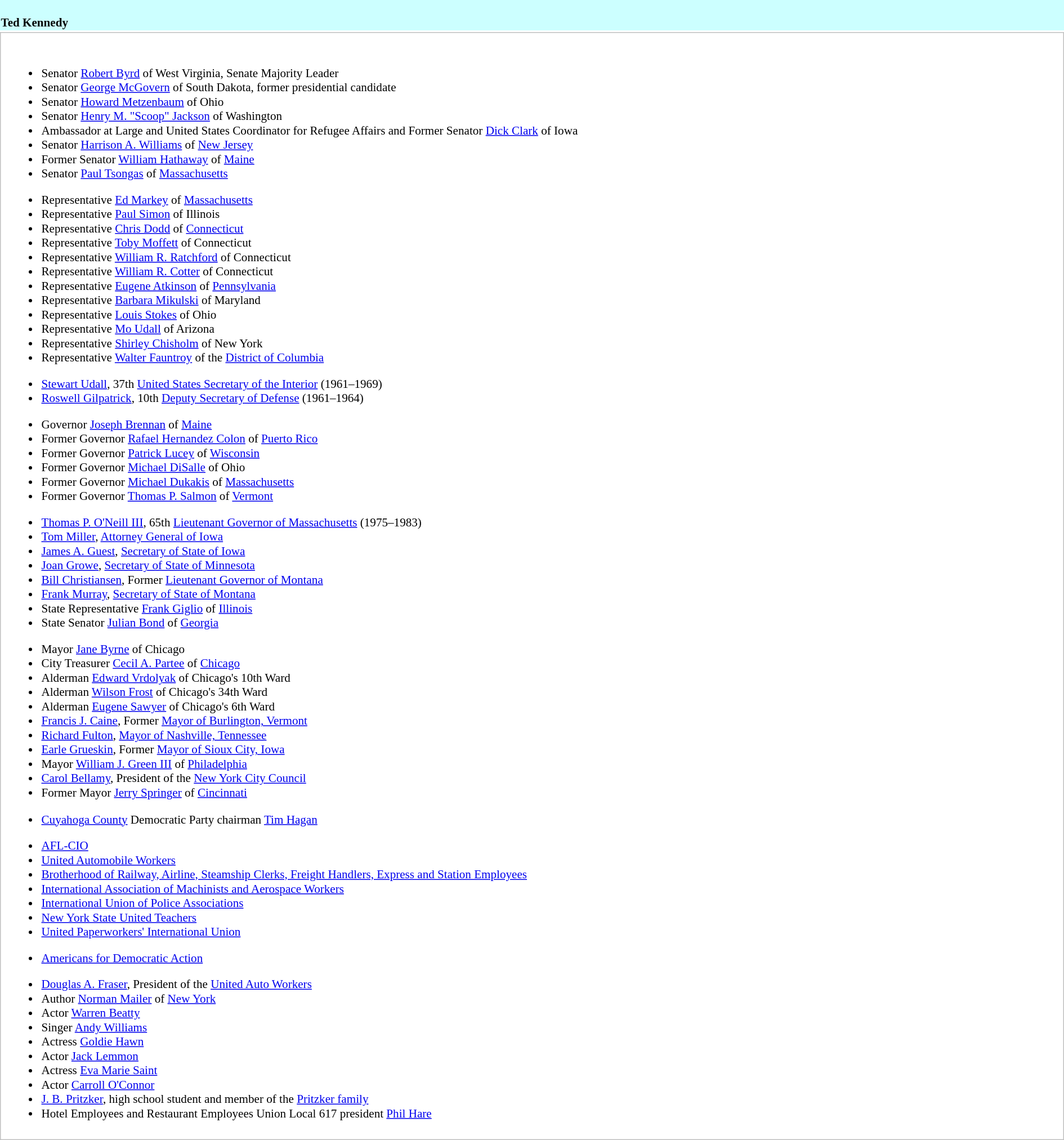<table class="collapsible collapsed" style="width:100%;font-size:88%;text-align:left; border:0; margin-top:0.2em;">
<tr>
<th style="background:#cff; font-weight:normal;"><br><strong>Ted Kennedy</strong></th>
</tr>
<tr>
<td style="border:solid 1px silver; padding:8px; background:white;"><br><ul><li>Senator <a href='#'>Robert Byrd</a> of West Virginia, Senate Majority Leader</li><li>Senator <a href='#'>George McGovern</a> of South Dakota, former presidential candidate</li><li>Senator <a href='#'>Howard Metzenbaum</a> of Ohio</li><li>Senator <a href='#'>Henry M. "Scoop" Jackson</a> of Washington</li><li>Ambassador at Large and United States Coordinator for Refugee Affairs and Former Senator <a href='#'>Dick Clark</a> of Iowa</li><li>Senator <a href='#'>Harrison A. Williams</a> of <a href='#'>New Jersey</a></li><li>Former Senator <a href='#'>William Hathaway</a> of <a href='#'>Maine</a></li><li>Senator <a href='#'>Paul Tsongas</a> of <a href='#'>Massachusetts</a></li></ul><ul><li>Representative <a href='#'>Ed Markey</a> of <a href='#'>Massachusetts</a></li><li>Representative <a href='#'>Paul Simon</a> of Illinois</li><li>Representative <a href='#'>Chris Dodd</a> of <a href='#'>Connecticut</a></li><li>Representative <a href='#'>Toby Moffett</a> of Connecticut</li><li>Representative <a href='#'>William R. Ratchford</a> of Connecticut</li><li>Representative <a href='#'>William R. Cotter</a> of Connecticut</li><li>Representative <a href='#'>Eugene Atkinson</a> of <a href='#'>Pennsylvania</a></li><li>Representative <a href='#'>Barbara Mikulski</a> of Maryland</li><li>Representative <a href='#'>Louis Stokes</a> of Ohio</li><li>Representative <a href='#'>Mo Udall</a> of Arizona</li><li>Representative <a href='#'>Shirley Chisholm</a> of New York</li><li>Representative <a href='#'>Walter Fauntroy</a> of the <a href='#'>District of Columbia</a></li></ul><ul><li><a href='#'>Stewart Udall</a>, 37th <a href='#'>United States Secretary of the Interior</a> (1961–1969)</li><li><a href='#'>Roswell Gilpatrick</a>, 10th <a href='#'>Deputy Secretary of Defense</a> (1961–1964)</li></ul><ul><li>Governor <a href='#'>Joseph Brennan</a> of <a href='#'>Maine</a></li><li>Former Governor <a href='#'>Rafael Hernandez Colon</a> of <a href='#'>Puerto Rico</a></li><li>Former Governor <a href='#'>Patrick Lucey</a> of <a href='#'>Wisconsin</a></li><li>Former Governor <a href='#'>Michael DiSalle</a> of Ohio</li><li>Former Governor <a href='#'>Michael Dukakis</a> of <a href='#'>Massachusetts</a></li><li>Former Governor <a href='#'>Thomas P. Salmon</a> of <a href='#'>Vermont</a></li></ul><ul><li><a href='#'>Thomas P. O'Neill III</a>, 65th <a href='#'>Lieutenant Governor of Massachusetts</a> (1975–1983)</li><li><a href='#'>Tom Miller</a>, <a href='#'>Attorney General of Iowa</a></li><li><a href='#'>James A. Guest</a>, <a href='#'>Secretary of State of Iowa</a></li><li><a href='#'>Joan Growe</a>, <a href='#'>Secretary of State of Minnesota</a></li><li><a href='#'>Bill Christiansen</a>, Former <a href='#'>Lieutenant Governor of Montana</a></li><li><a href='#'>Frank Murray</a>, <a href='#'>Secretary of State of Montana</a></li><li>State Representative <a href='#'>Frank Giglio</a> of <a href='#'>Illinois</a></li><li>State Senator <a href='#'>Julian Bond</a> of <a href='#'>Georgia</a></li></ul><ul><li>Mayor <a href='#'>Jane Byrne</a> of Chicago</li><li>City Treasurer <a href='#'>Cecil A. Partee</a> of <a href='#'>Chicago</a></li><li>Alderman <a href='#'>Edward Vrdolyak</a> of Chicago's 10th Ward</li><li>Alderman <a href='#'>Wilson Frost</a> of Chicago's 34th Ward</li><li>Alderman <a href='#'>Eugene Sawyer</a> of Chicago's 6th Ward</li><li><a href='#'>Francis J. Caine</a>, Former <a href='#'>Mayor of Burlington, Vermont</a></li><li><a href='#'>Richard Fulton</a>, <a href='#'>Mayor of Nashville, Tennessee</a></li><li><a href='#'>Earle Grueskin</a>, Former <a href='#'>Mayor of Sioux City, Iowa</a></li><li>Mayor <a href='#'>William J. Green III</a> of <a href='#'>Philadelphia</a></li><li><a href='#'>Carol Bellamy</a>, President of the <a href='#'>New York City Council</a></li><li>Former Mayor <a href='#'>Jerry Springer</a> of <a href='#'>Cincinnati</a></li></ul><ul><li><a href='#'>Cuyahoga County</a> Democratic Party chairman <a href='#'>Tim Hagan</a></li></ul><ul><li><a href='#'>AFL-CIO</a></li><li><a href='#'>United Automobile Workers</a></li><li><a href='#'>Brotherhood of Railway, Airline, Steamship Clerks, Freight Handlers, Express and Station Employees</a></li><li><a href='#'>International Association of Machinists and Aerospace Workers</a></li><li><a href='#'>International Union of Police Associations</a></li><li><a href='#'>New York State United Teachers</a></li><li><a href='#'>United Paperworkers' International Union</a></li></ul><ul><li><a href='#'>Americans for Democratic Action</a></li></ul><ul><li><a href='#'>Douglas A. Fraser</a>, President of the <a href='#'>United Auto Workers</a></li><li>Author <a href='#'>Norman Mailer</a> of <a href='#'>New York</a></li><li>Actor <a href='#'>Warren Beatty</a></li><li>Singer <a href='#'>Andy Williams</a></li><li>Actress <a href='#'>Goldie Hawn</a></li><li>Actor <a href='#'>Jack Lemmon</a></li><li>Actress <a href='#'>Eva Marie Saint</a></li><li>Actor <a href='#'>Carroll O'Connor</a></li><li><a href='#'>J. B. Pritzker</a>, high school student and member of the <a href='#'>Pritzker family</a></li><li>Hotel Employees and Restaurant Employees Union Local 617 president <a href='#'>Phil Hare</a></li></ul></td>
</tr>
<tr>
<td style="text-align:center;"></td>
</tr>
</table>
